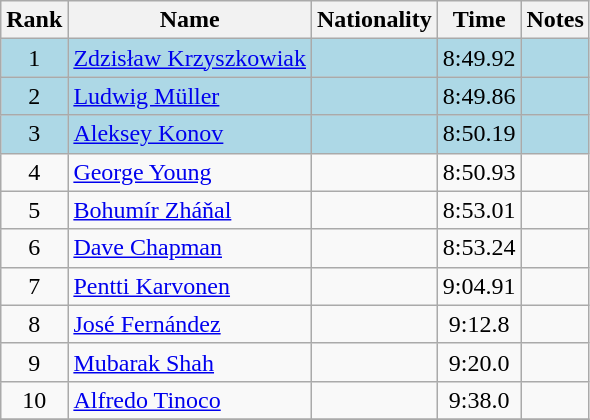<table class="wikitable sortable" style="text-align:center">
<tr>
<th>Rank</th>
<th>Name</th>
<th>Nationality</th>
<th>Time</th>
<th>Notes</th>
</tr>
<tr bgcolor=lightblue>
<td>1</td>
<td align=left><a href='#'>Zdzisław Krzyszkowiak</a></td>
<td align=left></td>
<td>8:49.92</td>
<td></td>
</tr>
<tr bgcolor=lightblue>
<td>2</td>
<td align=left><a href='#'>Ludwig Müller</a></td>
<td align=left></td>
<td>8:49.86</td>
<td></td>
</tr>
<tr bgcolor=lightblue>
<td>3</td>
<td align=left><a href='#'>Aleksey Konov</a></td>
<td align=left></td>
<td>8:50.19</td>
<td></td>
</tr>
<tr>
<td>4</td>
<td align=left><a href='#'>George Young</a></td>
<td align=left></td>
<td>8:50.93</td>
<td></td>
</tr>
<tr>
<td>5</td>
<td align=left><a href='#'>Bohumír Zháňal</a></td>
<td align=left></td>
<td>8:53.01</td>
<td></td>
</tr>
<tr>
<td>6</td>
<td align=left><a href='#'>Dave Chapman</a></td>
<td align=left></td>
<td>8:53.24</td>
<td></td>
</tr>
<tr>
<td>7</td>
<td align=left><a href='#'>Pentti Karvonen</a></td>
<td align=left></td>
<td>9:04.91</td>
<td></td>
</tr>
<tr>
<td>8</td>
<td align=left><a href='#'>José Fernández</a></td>
<td align=left></td>
<td>9:12.8</td>
<td></td>
</tr>
<tr>
<td>9</td>
<td align=left><a href='#'>Mubarak Shah</a></td>
<td align=left></td>
<td>9:20.0</td>
<td></td>
</tr>
<tr>
<td>10</td>
<td align=left><a href='#'>Alfredo Tinoco</a></td>
<td align=left></td>
<td>9:38.0</td>
<td></td>
</tr>
<tr>
</tr>
</table>
